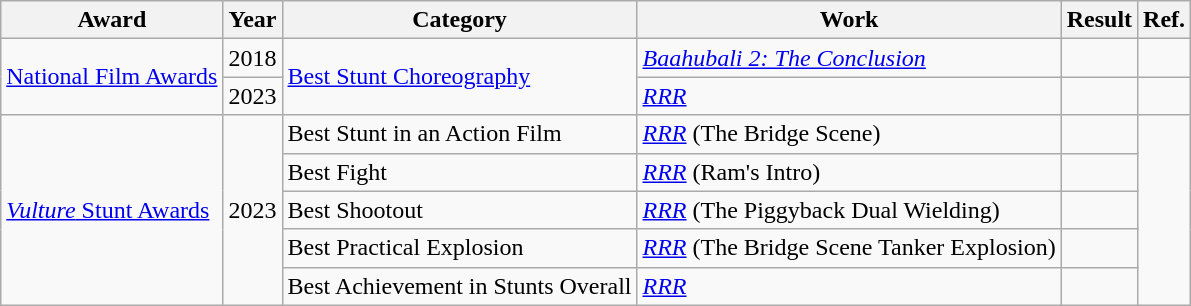<table class="wikitable">
<tr>
<th>Award</th>
<th>Year</th>
<th>Category</th>
<th>Work</th>
<th>Result</th>
<th>Ref.</th>
</tr>
<tr>
<td rowspan="2"><a href='#'>National Film Awards</a></td>
<td>2018</td>
<td rowspan="2"><a href='#'>Best Stunt Choreography</a></td>
<td><em><a href='#'>Baahubali 2: The Conclusion</a></em></td>
<td></td>
<td></td>
</tr>
<tr>
<td>2023</td>
<td><em><a href='#'>RRR</a></em></td>
<td></td>
<td></td>
</tr>
<tr>
<td rowspan="5"><a href='#'><em>Vulture</em> Stunt Awards</a></td>
<td rowspan="5">2023</td>
<td>Best Stunt in an Action Film</td>
<td><em><a href='#'>RRR</a></em> (The Bridge Scene)</td>
<td></td>
<td rowspan="5"></td>
</tr>
<tr>
<td>Best Fight</td>
<td><em><a href='#'>RRR</a></em> (Ram's Intro)</td>
<td></td>
</tr>
<tr>
<td>Best Shootout</td>
<td><em><a href='#'>RRR</a></em> (The Piggyback Dual Wielding)</td>
<td></td>
</tr>
<tr>
<td>Best Practical Explosion</td>
<td><em><a href='#'>RRR</a></em> (The Bridge Scene Tanker Explosion)</td>
<td></td>
</tr>
<tr>
<td>Best Achievement in Stunts Overall</td>
<td><em><a href='#'>RRR</a></em></td>
<td></td>
</tr>
</table>
